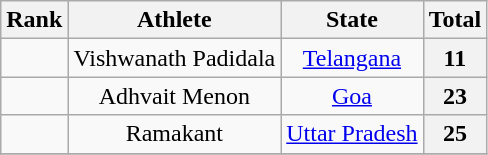<table class="wikitable sortable" style="text-align:center">
<tr>
<th>Rank</th>
<th>Athlete</th>
<th>State</th>
<th>Total</th>
</tr>
<tr>
<td></td>
<td>Vishwanath Padidala</td>
<td> <a href='#'>Telangana</a></td>
<th>11</th>
</tr>
<tr>
<td></td>
<td>Adhvait Menon</td>
<td> <a href='#'>Goa</a></td>
<th>23</th>
</tr>
<tr>
<td></td>
<td>Ramakant</td>
<td><a href='#'>Uttar Pradesh</a></td>
<th>25</th>
</tr>
<tr>
</tr>
</table>
